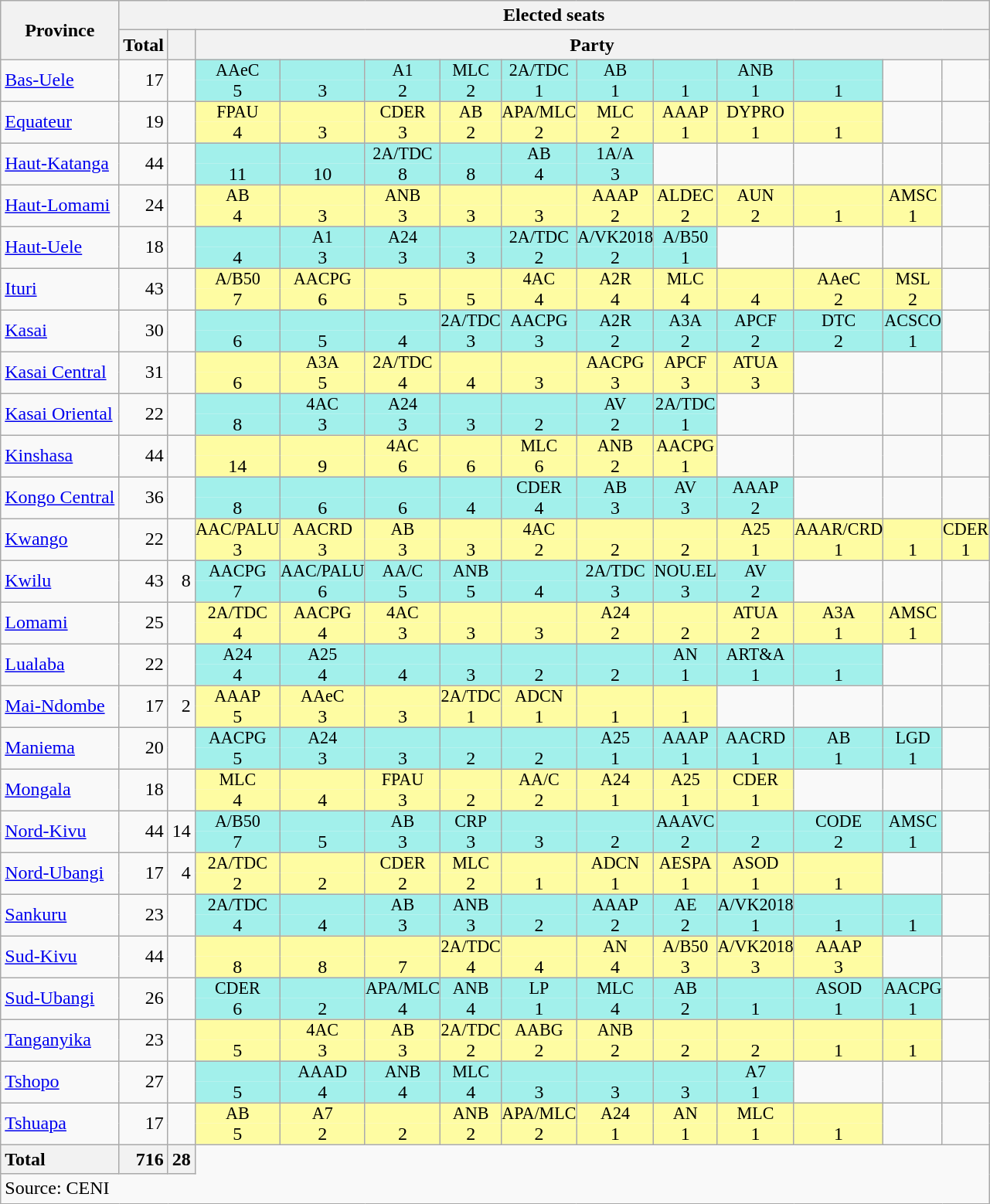<table class="wikitable" style="text-align:center;">
<tr>
<th rowspan="2">Province</th>
<th colspan="13">Elected seats</th>
</tr>
<tr>
<th>Total</th>
<th></th>
<th colspan="11">Party</th>
</tr>
<tr>
<td rowspan="2" style="text-align:left;"><a href='#'>Bas-Uele</a></td>
<td rowspan="2" style="text-align:right;">17</td>
<td rowspan="2" style="text-align:right;"></td>
<td style="background-color:#a2f0eb; border-bottom:none; padding:0px; font-size:92%;">AAeC</td>
<td style="background-color:#a2f0eb; border-bottom:none; padding:0px; font-size:92%;"></td>
<td style="background-color:#a2f0eb; border-bottom:none; padding:0px; font-size:92%;">A1</td>
<td style="background-color:#a2f0eb; border-bottom:none; padding:0px; font-size:92%;">MLC</td>
<td style="background-color:#a2f0eb; border-bottom:none; padding:0px; font-size:92%;">2A/TDC</td>
<td style="background-color:#a2f0eb; border-bottom:none; padding:0px; font-size:92%;">AB</td>
<td style="background-color:#a2f0eb; border-bottom:none; padding:0px; font-size:92%;"></td>
<td style="background-color:#a2f0eb; border-bottom:none; padding:0px; font-size:92%;">ANB</td>
<td style="background-color:#a2f0eb; border-bottom:none; padding:0px; font-size:92%;"></td>
<td rowspan="2"></td>
<td rowspan="2"></td>
</tr>
<tr>
<td style="background-color:#a2f0eb;border-top:none; padding:0px;">5</td>
<td style="background-color:#a2f0eb;border-top:none; padding:0px;">3</td>
<td style="background-color:#a2f0eb;border-top:none; padding:0px;">2</td>
<td style="background-color:#a2f0eb;border-top:none; padding:0px;">2</td>
<td style="background-color:#a2f0eb;border-top:none; padding:0px;">1</td>
<td style="background-color:#a2f0eb;border-top:none; padding:0px;">1</td>
<td style="background-color:#a2f0eb;border-top:none; padding:0px;">1</td>
<td style="background-color:#a2f0eb;border-top:none; padding:0px;">1</td>
<td style="background-color:#a2f0eb;border-top:none; padding:0px;">1</td>
</tr>
<tr>
<td rowspan="2" style="text-align:left;"><a href='#'>Equateur</a></td>
<td rowspan="2" style="text-align:right;">19</td>
<td rowspan="2" style="text-align:right;"></td>
<td style="background-color:#fefca2; border-bottom:none; padding:0px; font-size:92%;">FPAU</td>
<td style="background-color:#fefca2; border-bottom:none; padding:0px; font-size:92%;"></td>
<td style="background-color:#fefca2; border-bottom:none; padding:0px; font-size:92%;">CDER</td>
<td style="background-color:#fefca2; border-bottom:none; padding:0px; font-size:92%;">AB</td>
<td style="background-color:#fefca2; border-bottom:none; padding:0px; font-size:92%;">APA/MLC</td>
<td style="background-color:#fefca2; border-bottom:none; padding:0px; font-size:92%;">MLC</td>
<td style="background-color:#fefca2; border-bottom:none; padding:0px; font-size:92%;">AAAP</td>
<td style="background-color:#fefca2; border-bottom:none; padding:0px; font-size:92%;">DYPRO</td>
<td style="background-color:#fefca2; border-bottom:none; padding:0px; font-size:92%;"></td>
<td rowspan="2"></td>
<td rowspan="2"></td>
</tr>
<tr>
<td style="background-color:#fefca2;border-top:none; padding:0px;">4</td>
<td style="background-color:#fefca2;border-top:none; padding:0px;">3</td>
<td style="background-color:#fefca2;border-top:none; padding:0px;">3</td>
<td style="background-color:#fefca2;border-top:none; padding:0px;">2</td>
<td style="background-color:#fefca2;border-top:none; padding:0px;">2</td>
<td style="background-color:#fefca2;border-top:none; padding:0px;">2</td>
<td style="background-color:#fefca2;border-top:none; padding:0px;">1</td>
<td style="background-color:#fefca2;border-top:none; padding:0px;">1</td>
<td style="background-color:#fefca2;border-top:none; padding:0px;">1</td>
</tr>
<tr>
<td rowspan="2" style="text-align:left;"><a href='#'>Haut-Katanga</a></td>
<td rowspan="2" style="text-align:right;">44</td>
<td rowspan="2" style="text-align:right;"></td>
<td style="background-color:#a2f0eb; border-bottom:none; padding:0px; font-size:92%;"></td>
<td style="background-color:#a2f0eb; border-bottom:none; padding:0px; font-size:92%;"></td>
<td style="background-color:#a2f0eb; border-bottom:none; padding:0px; font-size:92%;">2A/TDC</td>
<td style="background-color:#a2f0eb; border-bottom:none; padding:0px; font-size:92%;"></td>
<td style="background-color:#a2f0eb; border-bottom:none; padding:0px; font-size:92%;">AB</td>
<td style="background-color:#a2f0eb; border-bottom:none; padding:0px; font-size:92%;">1A/A</td>
<td rowspan="2"></td>
<td rowspan="2"></td>
<td rowspan="2"></td>
<td rowspan="2"></td>
<td rowspan="2"></td>
</tr>
<tr>
<td style="background-color:#a2f0eb;border-top:none; padding:0px;">11</td>
<td style="background-color:#a2f0eb;border-top:none; padding:0px;">10</td>
<td style="background-color:#a2f0eb;border-top:none; padding:0px;">8</td>
<td style="background-color:#a2f0eb;border-top:none; padding:0px;">8</td>
<td style="background-color:#a2f0eb;border-top:none; padding:0px;">4</td>
<td style="background-color:#a2f0eb;border-top:none; padding:0px;">3</td>
</tr>
<tr>
<td rowspan="2" style="text-align:left;"><a href='#'>Haut-Lomami</a></td>
<td rowspan="2" style="text-align:right;">24</td>
<td rowspan="2" style="text-align:right;"></td>
<td style="background-color:#fefca2; border-bottom:none; padding:0px; font-size:92%;">AB</td>
<td style="background-color:#fefca2; border-bottom:none; padding:0px; font-size:92%;"></td>
<td style="background-color:#fefca2; border-bottom:none; padding:0px; font-size:92%;">ANB</td>
<td style="background-color:#fefca2; border-bottom:none; padding:0px; font-size:92%;"></td>
<td style="background-color:#fefca2; border-bottom:none; padding:0px; font-size:92%;"></td>
<td style="background-color:#fefca2; border-bottom:none; padding:0px; font-size:92%;">AAAP</td>
<td style="background-color:#fefca2; border-bottom:none; padding:0px; font-size:92%;">ALDEC</td>
<td style="background-color:#fefca2; border-bottom:none; padding:0px; font-size:92%;">AUN</td>
<td style="background-color:#fefca2; border-bottom:none; padding:0px; font-size:92%;"></td>
<td style="background-color:#fefca2; border-bottom:none; padding:0px; font-size:92%;">AMSC</td>
<td rowspan="2"></td>
</tr>
<tr>
<td style="background-color:#fefca2;border-top:none; padding:0px;">4</td>
<td style="background-color:#fefca2;border-top:none; padding:0px;">3</td>
<td style="background-color:#fefca2;border-top:none; padding:0px;">3</td>
<td style="background-color:#fefca2;border-top:none; padding:0px;">3</td>
<td style="background-color:#fefca2;border-top:none; padding:0px;">3</td>
<td style="background-color:#fefca2;border-top:none; padding:0px;">2</td>
<td style="background-color:#fefca2;border-top:none; padding:0px;">2</td>
<td style="background-color:#fefca2;border-top:none; padding:0px;">2</td>
<td style="background-color:#fefca2;border-top:none; padding:0px;">1</td>
<td style="background-color:#fefca2;border-top:none; padding:0px;">1</td>
</tr>
<tr>
<td rowspan="2" style="text-align:left;"><a href='#'>Haut-Uele</a></td>
<td rowspan="2" style="text-align:right;">18</td>
<td rowspan="2" style="text-align:right;"></td>
<td style="background-color:#a2f0eb; border-bottom:none; padding:0px; font-size:92%;"></td>
<td style="background-color:#a2f0eb; border-bottom:none; padding:0px; font-size:92%;">A1</td>
<td style="background-color:#a2f0eb; border-bottom:none; padding:0px; font-size:92%;">A24</td>
<td style="background-color:#a2f0eb; border-bottom:none; padding:0px; font-size:92%;"></td>
<td style="background-color:#a2f0eb; border-bottom:none; padding:0px; font-size:92%;">2A/TDC</td>
<td style="background-color:#a2f0eb; border-bottom:none; padding:0px; font-size:92%;">A/VK2018</td>
<td style="background-color:#a2f0eb; border-bottom:none; padding:0px; font-size:92%;">A/B50</td>
<td rowspan="2"></td>
<td rowspan="2"></td>
<td rowspan="2"></td>
<td rowspan="2"></td>
</tr>
<tr>
<td style="background-color:#a2f0eb;border-top:none; padding:0px;">4</td>
<td style="background-color:#a2f0eb;border-top:none; padding:0px;">3</td>
<td style="background-color:#a2f0eb;border-top:none; padding:0px;">3</td>
<td style="background-color:#a2f0eb;border-top:none; padding:0px;">3</td>
<td style="background-color:#a2f0eb;border-top:none; padding:0px;">2</td>
<td style="background-color:#a2f0eb;border-top:none; padding:0px;">2</td>
<td style="background-color:#a2f0eb;border-top:none; padding:0px;">1</td>
</tr>
<tr>
<td rowspan="2" style="text-align:left;"><a href='#'>Ituri</a></td>
<td rowspan="2" style="text-align:right;">43</td>
<td rowspan="2" style="text-align:right;"></td>
<td style="background-color:#fefca2; border-bottom:none; padding:0px; font-size:92%;">A/B50</td>
<td style="background-color:#fefca2; border-bottom:none; padding:0px; font-size:92%;">AACPG</td>
<td style="background-color:#fefca2; border-bottom:none; padding:0px; font-size:92%;"></td>
<td style="background-color:#fefca2; border-bottom:none; padding:0px; font-size:92%;"></td>
<td style="background-color:#fefca2; border-bottom:none; padding:0px; font-size:92%;">4AC</td>
<td style="background-color:#fefca2; border-bottom:none; padding:0px; font-size:92%;">A2R</td>
<td style="background-color:#fefca2; border-bottom:none; padding:0px; font-size:92%;">MLC</td>
<td style="background-color:#fefca2; border-bottom:none; padding:0px; font-size:92%;"></td>
<td style="background-color:#fefca2; border-bottom:none; padding:0px; font-size:92%;">AAeC</td>
<td style="background-color:#fefca2; border-bottom:none; padding:0px; font-size:92%;">MSL</td>
<td rowspan="2"></td>
</tr>
<tr>
<td style="background-color:#fefca2;border-top:none; padding:0px;">7</td>
<td style="background-color:#fefca2;border-top:none; padding:0px;">6</td>
<td style="background-color:#fefca2;border-top:none; padding:0px;">5</td>
<td style="background-color:#fefca2;border-top:none; padding:0px;">5</td>
<td style="background-color:#fefca2;border-top:none; padding:0px;">4</td>
<td style="background-color:#fefca2;border-top:none; padding:0px;">4</td>
<td style="background-color:#fefca2;border-top:none; padding:0px;">4</td>
<td style="background-color:#fefca2;border-top:none; padding:0px;">4</td>
<td style="background-color:#fefca2;border-top:none; padding:0px;">2</td>
<td style="background-color:#fefca2;border-top:none; padding:0px;">2</td>
</tr>
<tr>
<td rowspan="2" style="text-align:left;"><a href='#'>Kasai</a></td>
<td rowspan="2" style="text-align:right;">30</td>
<td rowspan="2" style="text-align:right;"></td>
<td style="background-color:#a2f0eb; border-bottom:none; padding:0px; font-size:92%;"></td>
<td style="background-color:#a2f0eb; border-bottom:none; padding:0px; font-size:92%;"></td>
<td style="background-color:#a2f0eb; border-bottom:none; padding:0px; font-size:92%;"></td>
<td style="background-color:#a2f0eb; border-bottom:none; padding:0px; font-size:92%;">2A/TDC</td>
<td style="background-color:#a2f0eb; border-bottom:none; padding:0px; font-size:92%;">AACPG</td>
<td style="background-color:#a2f0eb; border-bottom:none; padding:0px; font-size:92%;">A2R</td>
<td style="background-color:#a2f0eb; border-bottom:none; padding:0px; font-size:92%;">A3A</td>
<td style="background-color:#a2f0eb; border-bottom:none; padding:0px; font-size:92%;">APCF</td>
<td style="background-color:#a2f0eb; border-bottom:none; padding:0px; font-size:92%;">DTC</td>
<td style="background-color:#a2f0eb; border-bottom:none; padding:0px; font-size:92%;">ACSCO</td>
<td rowspan="2"></td>
</tr>
<tr>
<td style="background-color:#a2f0eb;border-top:none; padding:0px;">6</td>
<td style="background-color:#a2f0eb;border-top:none; padding:0px;">5</td>
<td style="background-color:#a2f0eb;border-top:none; padding:0px;">4</td>
<td style="background-color:#a2f0eb;border-top:none; padding:0px;">3</td>
<td style="background-color:#a2f0eb;border-top:none; padding:0px;">3</td>
<td style="background-color:#a2f0eb;border-top:none; padding:0px;">2</td>
<td style="background-color:#a2f0eb;border-top:none; padding:0px;">2</td>
<td style="background-color:#a2f0eb;border-top:none; padding:0px;">2</td>
<td style="background-color:#a2f0eb;border-top:none; padding:0px;">2</td>
<td style="background-color:#a2f0eb;border-top:none; padding:0px;">1</td>
</tr>
<tr>
<td rowspan="2" style="text-align:left;"><a href='#'>Kasai Central</a></td>
<td rowspan="2" style="text-align:right;">31</td>
<td rowspan="2" style="text-align:right;"></td>
<td style="background-color:#fefca2; border-bottom:none; padding:0px; font-size:92%;"></td>
<td style="background-color:#fefca2; border-bottom:none; padding:0px; font-size:92%;">A3A</td>
<td style="background-color:#fefca2; border-bottom:none; padding:0px; font-size:92%;">2A/TDC</td>
<td style="background-color:#fefca2; border-bottom:none; padding:0px; font-size:92%;"></td>
<td style="background-color:#fefca2; border-bottom:none; padding:0px; font-size:92%;"></td>
<td style="background-color:#fefca2; border-bottom:none; padding:0px; font-size:92%;">AACPG</td>
<td style="background-color:#fefca2; border-bottom:none; padding:0px; font-size:92%;">APCF</td>
<td style="background-color:#fefca2; border-bottom:none; padding:0px; font-size:92%;">ATUA</td>
<td rowspan="2"></td>
<td rowspan="2"></td>
<td rowspan="2"></td>
</tr>
<tr>
<td style="background-color:#fefca2;border-top:none; padding:0px;">6</td>
<td style="background-color:#fefca2;border-top:none; padding:0px;">5</td>
<td style="background-color:#fefca2;border-top:none; padding:0px;">4</td>
<td style="background-color:#fefca2;border-top:none; padding:0px;">4</td>
<td style="background-color:#fefca2;border-top:none; padding:0px;">3</td>
<td style="background-color:#fefca2;border-top:none; padding:0px;">3</td>
<td style="background-color:#fefca2;border-top:none; padding:0px;">3</td>
<td style="background-color:#fefca2;border-top:none; padding:0px;">3</td>
</tr>
<tr>
<td rowspan="2" style="text-align:left;"><a href='#'>Kasai Oriental</a></td>
<td rowspan="2" style="text-align:right;">22</td>
<td rowspan="2" style="text-align:right;"></td>
<td style="background-color:#a2f0eb; border-bottom:none; padding:0px; font-size:92%;"></td>
<td style="background-color:#a2f0eb; border-bottom:none; padding:0px; font-size:92%;">4AC</td>
<td style="background-color:#a2f0eb; border-bottom:none; padding:0px; font-size:92%;">A24</td>
<td style="background-color:#a2f0eb; border-bottom:none; padding:0px; font-size:92%;"></td>
<td style="background-color:#a2f0eb; border-bottom:none; padding:0px; font-size:92%;"></td>
<td style="background-color:#a2f0eb; border-bottom:none; padding:0px; font-size:92%;">AV</td>
<td style="background-color:#a2f0eb; border-bottom:none; padding:0px; font-size:92%;">2A/TDC</td>
<td rowspan="2"></td>
<td rowspan="2"></td>
<td rowspan="2"></td>
<td rowspan="2"></td>
</tr>
<tr>
<td style="background-color:#a2f0eb;border-top:none; padding:0px;">8</td>
<td style="background-color:#a2f0eb;border-top:none; padding:0px;">3</td>
<td style="background-color:#a2f0eb;border-top:none; padding:0px;">3</td>
<td style="background-color:#a2f0eb;border-top:none; padding:0px;">3</td>
<td style="background-color:#a2f0eb;border-top:none; padding:0px;">2</td>
<td style="background-color:#a2f0eb;border-top:none; padding:0px;">2</td>
<td style="background-color:#a2f0eb;border-top:none; padding:0px;">1</td>
</tr>
<tr>
<td rowspan="2" style="text-align:left;"><a href='#'>Kinshasa</a></td>
<td rowspan="2" style="text-align:right;">44</td>
<td rowspan="2" style="text-align:right;"></td>
<td style="background-color:#fefca2; border-bottom:none; padding:0px; font-size:92%;"></td>
<td style="background-color:#fefca2; border-bottom:none; padding:0px; font-size:92%;"></td>
<td style="background-color:#fefca2; border-bottom:none; padding:0px; font-size:92%;">4AC</td>
<td style="background-color:#fefca2; border-bottom:none; padding:0px; font-size:92%;"></td>
<td style="background-color:#fefca2; border-bottom:none; padding:0px; font-size:92%;">MLC</td>
<td style="background-color:#fefca2; border-bottom:none; padding:0px; font-size:92%;">ANB</td>
<td style="background-color:#fefca2; border-bottom:none; padding:0px; font-size:92%;">AACPG</td>
<td rowspan="2"></td>
<td rowspan="2"></td>
<td rowspan="2"></td>
<td rowspan="2"></td>
</tr>
<tr>
<td style="background-color:#fefca2;border-top:none; padding:0px;">14</td>
<td style="background-color:#fefca2;border-top:none; padding:0px;">9</td>
<td style="background-color:#fefca2;border-top:none; padding:0px;">6</td>
<td style="background-color:#fefca2;border-top:none; padding:0px;">6</td>
<td style="background-color:#fefca2;border-top:none; padding:0px;">6</td>
<td style="background-color:#fefca2;border-top:none; padding:0px;">2</td>
<td style="background-color:#fefca2;border-top:none; padding:0px;">1</td>
</tr>
<tr>
<td rowspan="2" style="text-align:left;"><a href='#'>Kongo Central</a></td>
<td rowspan="2" style="text-align:right;">36</td>
<td rowspan="2" style="text-align:right;"></td>
<td style="background-color:#a2f0eb; border-bottom:none; padding:0px; font-size:92%;"></td>
<td style="background-color:#a2f0eb; border-bottom:none; padding:0px; font-size:92%;"></td>
<td style="background-color:#a2f0eb; border-bottom:none; padding:0px; font-size:92%;"></td>
<td style="background-color:#a2f0eb; border-bottom:none; padding:0px; font-size:92%;"></td>
<td style="background-color:#a2f0eb; border-bottom:none; padding:0px; font-size:92%;">CDER</td>
<td style="background-color:#a2f0eb; border-bottom:none; padding:0px; font-size:92%;">AB</td>
<td style="background-color:#a2f0eb; border-bottom:none; padding:0px; font-size:92%;">AV</td>
<td style="background-color:#a2f0eb; border-bottom:none; padding:0px; font-size:92%;">AAAP</td>
<td rowspan="2"></td>
<td rowspan="2"></td>
<td rowspan="2"></td>
</tr>
<tr>
<td style="background-color:#a2f0eb;border-top:none; padding:0px;">8</td>
<td style="background-color:#a2f0eb;border-top:none; padding:0px;">6</td>
<td style="background-color:#a2f0eb;border-top:none; padding:0px;">6</td>
<td style="background-color:#a2f0eb;border-top:none; padding:0px;">4</td>
<td style="background-color:#a2f0eb;border-top:none; padding:0px;">4</td>
<td style="background-color:#a2f0eb;border-top:none; padding:0px;">3</td>
<td style="background-color:#a2f0eb;border-top:none; padding:0px;">3</td>
<td style="background-color:#a2f0eb;border-top:none; padding:0px;">2</td>
</tr>
<tr>
<td rowspan="2" style="text-align:left;"><a href='#'>Kwango</a></td>
<td rowspan="2" style="text-align:right;">22</td>
<td rowspan="2" style="text-align:right;"></td>
<td style="background-color:#fefca2; border-bottom:none; padding:0px; font-size:92%;">AAC/PALU</td>
<td style="background-color:#fefca2; border-bottom:none; padding:0px; font-size:92%;">AACRD</td>
<td style="background-color:#fefca2; border-bottom:none; padding:0px; font-size:92%;">AB</td>
<td style="background-color:#fefca2; border-bottom:none; padding:0px; font-size:92%;"></td>
<td style="background-color:#fefca2; border-bottom:none; padding:0px; font-size:92%;">4AC</td>
<td style="background-color:#fefca2; border-bottom:none; padding:0px; font-size:92%;"></td>
<td style="background-color:#fefca2; border-bottom:none; padding:0px; font-size:92%;"></td>
<td style="background-color:#fefca2; border-bottom:none; padding:0px; font-size:92%;">A25</td>
<td style="background-color:#fefca2; border-bottom:none; padding:0px; font-size:92%;">AAAR/CRD</td>
<td style="background-color:#fefca2; border-bottom:none; padding:0px; font-size:92%;"></td>
<td style="background-color:#fefca2; border-bottom:none; padding:0px; font-size:92%;">CDER</td>
</tr>
<tr>
<td style="background-color:#fefca2;border-top:none; padding:0px;">3</td>
<td style="background-color:#fefca2;border-top:none; padding:0px;">3</td>
<td style="background-color:#fefca2;border-top:none; padding:0px;">3</td>
<td style="background-color:#fefca2;border-top:none; padding:0px;">3</td>
<td style="background-color:#fefca2;border-top:none; padding:0px;">2</td>
<td style="background-color:#fefca2;border-top:none; padding:0px;">2</td>
<td style="background-color:#fefca2;border-top:none; padding:0px;">2</td>
<td style="background-color:#fefca2;border-top:none; padding:0px;">1</td>
<td style="background-color:#fefca2;border-top:none; padding:0px;">1</td>
<td style="background-color:#fefca2;border-top:none; padding:0px;">1</td>
<td style="background-color:#fefca2;border-top:none; padding:0px;">1</td>
</tr>
<tr>
<td rowspan="2" style="text-align:left;"><a href='#'>Kwilu</a></td>
<td rowspan="2" style="text-align:right;">43</td>
<td rowspan="2" style="text-align:right;">8</td>
<td style="background-color:#a2f0eb; border-bottom:none; padding:0px; font-size:92%;">AACPG</td>
<td style="background-color:#a2f0eb; border-bottom:none; padding:0px; font-size:92%;">AAC/PALU</td>
<td style="background-color:#a2f0eb; border-bottom:none; padding:0px; font-size:92%;">AA/C</td>
<td style="background-color:#a2f0eb; border-bottom:none; padding:0px; font-size:92%;">ANB</td>
<td style="background-color:#a2f0eb; border-bottom:none; padding:0px; font-size:92%;"></td>
<td style="background-color:#a2f0eb; border-bottom:none; padding:0px; font-size:92%;">2A/TDC</td>
<td style="background-color:#a2f0eb; border-bottom:none; padding:0px; font-size:92%;">NOU.EL</td>
<td style="background-color:#a2f0eb; border-bottom:none; padding:0px; font-size:92%;">AV</td>
<td rowspan="2"></td>
<td rowspan="2"></td>
<td rowspan="2"></td>
</tr>
<tr>
<td style="background-color:#a2f0eb;border-top:none; padding:0px;">7</td>
<td style="background-color:#a2f0eb;border-top:none; padding:0px;">6</td>
<td style="background-color:#a2f0eb;border-top:none; padding:0px;">5</td>
<td style="background-color:#a2f0eb;border-top:none; padding:0px;">5</td>
<td style="background-color:#a2f0eb;border-top:none; padding:0px;">4</td>
<td style="background-color:#a2f0eb;border-top:none; padding:0px;">3</td>
<td style="background-color:#a2f0eb;border-top:none; padding:0px;">3</td>
<td style="background-color:#a2f0eb;border-top:none; padding:0px;">2</td>
</tr>
<tr>
<td rowspan="2" style="text-align:left;"><a href='#'>Lomami</a></td>
<td rowspan="2" style="text-align:right;">25</td>
<td rowspan="2" style="text-align:right;"></td>
<td style="background-color:#fefca2; border-bottom:none; padding:0px; font-size:92%;">2A/TDC</td>
<td style="background-color:#fefca2; border-bottom:none; padding:0px; font-size:92%;">AACPG</td>
<td style="background-color:#fefca2; border-bottom:none; padding:0px; font-size:92%;">4AC</td>
<td style="background-color:#fefca2; border-bottom:none; padding:0px; font-size:92%;"></td>
<td style="background-color:#fefca2; border-bottom:none; padding:0px; font-size:92%;"></td>
<td style="background-color:#fefca2; border-bottom:none; padding:0px; font-size:92%;">A24</td>
<td style="background-color:#fefca2; border-bottom:none; padding:0px; font-size:92%;"></td>
<td style="background-color:#fefca2; border-bottom:none; padding:0px; font-size:92%;">ATUA</td>
<td style="background-color:#fefca2; border-bottom:none; padding:0px; font-size:92%;">A3A</td>
<td style="background-color:#fefca2; border-bottom:none; padding:0px; font-size:92%;">AMSC</td>
<td rowspan="2"></td>
</tr>
<tr>
<td style="background-color:#fefca2;border-top:none; padding:0px;">4</td>
<td style="background-color:#fefca2;border-top:none; padding:0px;">4</td>
<td style="background-color:#fefca2;border-top:none; padding:0px;">3</td>
<td style="background-color:#fefca2;border-top:none; padding:0px;">3</td>
<td style="background-color:#fefca2;border-top:none; padding:0px;">3</td>
<td style="background-color:#fefca2;border-top:none; padding:0px;">2</td>
<td style="background-color:#fefca2;border-top:none; padding:0px;">2</td>
<td style="background-color:#fefca2;border-top:none; padding:0px;">2</td>
<td style="background-color:#fefca2;border-top:none; padding:0px;">1</td>
<td style="background-color:#fefca2;border-top:none; padding:0px;">1</td>
</tr>
<tr>
<td rowspan="2" style="text-align:left;"><a href='#'>Lualaba</a></td>
<td rowspan="2" style="text-align:right;">22</td>
<td rowspan="2" style="text-align:right;"></td>
<td style="background-color:#a2f0eb; border-bottom:none; padding:0px; font-size:92%;">A24</td>
<td style="background-color:#a2f0eb; border-bottom:none; padding:0px; font-size:92%;">A25</td>
<td style="background-color:#a2f0eb; border-bottom:none; padding:0px; font-size:92%;"></td>
<td style="background-color:#a2f0eb; border-bottom:none; padding:0px; font-size:92%;"></td>
<td style="background-color:#a2f0eb; border-bottom:none; padding:0px; font-size:92%;"></td>
<td style="background-color:#a2f0eb; border-bottom:none; padding:0px; font-size:92%;"></td>
<td style="background-color:#a2f0eb; border-bottom:none; padding:0px; font-size:92%;">AN</td>
<td style="background-color:#a2f0eb; border-bottom:none; padding:0px; font-size:92%;">ART&A</td>
<td style="background-color:#a2f0eb; border-bottom:none; padding:0px; font-size:92%;"></td>
<td rowspan="2"></td>
<td rowspan="2"></td>
</tr>
<tr>
<td style="background-color:#a2f0eb;border-top:none; padding:0px;">4</td>
<td style="background-color:#a2f0eb;border-top:none; padding:0px;">4</td>
<td style="background-color:#a2f0eb;border-top:none; padding:0px;">4</td>
<td style="background-color:#a2f0eb;border-top:none; padding:0px;">3</td>
<td style="background-color:#a2f0eb;border-top:none; padding:0px;">2</td>
<td style="background-color:#a2f0eb;border-top:none; padding:0px;">2</td>
<td style="background-color:#a2f0eb;border-top:none; padding:0px;">1</td>
<td style="background-color:#a2f0eb;border-top:none; padding:0px;">1</td>
<td style="background-color:#a2f0eb;border-top:none; padding:0px;">1</td>
</tr>
<tr>
<td rowspan="2" style="text-align:left;"><a href='#'>Mai-Ndombe</a></td>
<td rowspan="2" style="text-align:right;">17</td>
<td rowspan="2" style="text-align:right;">2</td>
<td style="background-color:#fefca2; border-bottom:none; padding:0px; font-size:92%;">AAAP</td>
<td style="background-color:#fefca2; border-bottom:none; padding:0px; font-size:92%;">AAeC</td>
<td style="background-color:#fefca2; border-bottom:none; padding:0px; font-size:92%;"></td>
<td style="background-color:#fefca2; border-bottom:none; padding:0px; font-size:92%;">2A/TDC</td>
<td style="background-color:#fefca2; border-bottom:none; padding:0px; font-size:92%;">ADCN</td>
<td style="background-color:#fefca2; border-bottom:none; padding:0px; font-size:92%;"></td>
<td style="background-color:#fefca2; border-bottom:none; padding:0px; font-size:92%;"></td>
<td rowspan="2"></td>
<td rowspan="2"></td>
<td rowspan="2"></td>
<td rowspan="2"></td>
</tr>
<tr>
<td style="background-color:#fefca2;border-top:none; padding:0px;">5</td>
<td style="background-color:#fefca2;border-top:none; padding:0px;">3</td>
<td style="background-color:#fefca2;border-top:none; padding:0px;">3</td>
<td style="background-color:#fefca2;border-top:none; padding:0px;">1</td>
<td style="background-color:#fefca2;border-top:none; padding:0px;">1</td>
<td style="background-color:#fefca2;border-top:none; padding:0px;">1</td>
<td style="background-color:#fefca2;border-top:none; padding:0px;">1</td>
</tr>
<tr>
<td rowspan="2" style="text-align:left;"><a href='#'>Maniema</a></td>
<td rowspan="2" style="text-align:right;">20</td>
<td rowspan="2" style="text-align:right;"></td>
<td style="background-color:#a2f0eb; border-bottom:none; padding:0px; font-size:92%;">AACPG</td>
<td style="background-color:#a2f0eb; border-bottom:none; padding:0px; font-size:92%;">A24</td>
<td style="background-color:#a2f0eb; border-bottom:none; padding:0px; font-size:92%;"></td>
<td style="background-color:#a2f0eb; border-bottom:none; padding:0px; font-size:92%;"></td>
<td style="background-color:#a2f0eb; border-bottom:none; padding:0px; font-size:92%;"></td>
<td style="background-color:#a2f0eb; border-bottom:none; padding:0px; font-size:92%;">A25</td>
<td style="background-color:#a2f0eb; border-bottom:none; padding:0px; font-size:92%;">AAAP</td>
<td style="background-color:#a2f0eb; border-bottom:none; padding:0px; font-size:92%;">AACRD</td>
<td style="background-color:#a2f0eb; border-bottom:none; padding:0px; font-size:92%;">AB</td>
<td style="background-color:#a2f0eb; border-bottom:none; padding:0px; font-size:92%;">LGD</td>
<td rowspan="2"></td>
</tr>
<tr>
<td style="background-color:#a2f0eb;border-top:none; padding:0px;">5</td>
<td style="background-color:#a2f0eb;border-top:none; padding:0px;">3</td>
<td style="background-color:#a2f0eb;border-top:none; padding:0px;">3</td>
<td style="background-color:#a2f0eb;border-top:none; padding:0px;">2</td>
<td style="background-color:#a2f0eb;border-top:none; padding:0px;">2</td>
<td style="background-color:#a2f0eb;border-top:none; padding:0px;">1</td>
<td style="background-color:#a2f0eb;border-top:none; padding:0px;">1</td>
<td style="background-color:#a2f0eb;border-top:none; padding:0px;">1</td>
<td style="background-color:#a2f0eb;border-top:none; padding:0px;">1</td>
<td style="background-color:#a2f0eb;border-top:none; padding:0px;">1</td>
</tr>
<tr>
<td rowspan="2" style="text-align:left;"><a href='#'>Mongala</a></td>
<td rowspan="2" style="text-align:right;">18</td>
<td rowspan="2" style="text-align:right;"></td>
<td style="background-color:#fefca2; border-bottom:none; padding:0px; font-size:92%;">MLC</td>
<td style="background-color:#fefca2; border-bottom:none; padding:0px; font-size:92%;"></td>
<td style="background-color:#fefca2; border-bottom:none; padding:0px; font-size:92%;">FPAU</td>
<td style="background-color:#fefca2; border-bottom:none; padding:0px; font-size:92%;"></td>
<td style="background-color:#fefca2; border-bottom:none; padding:0px; font-size:92%;">AA/C</td>
<td style="background-color:#fefca2; border-bottom:none; padding:0px; font-size:92%;">A24</td>
<td style="background-color:#fefca2; border-bottom:none; padding:0px; font-size:92%;">A25</td>
<td style="background-color:#fefca2; border-bottom:none; padding:0px; font-size:92%;">CDER</td>
<td rowspan="2"></td>
<td rowspan="2"></td>
<td rowspan="2"></td>
</tr>
<tr>
<td style="background-color:#fefca2;border-top:none; padding:0px;">4</td>
<td style="background-color:#fefca2;border-top:none; padding:0px;">4</td>
<td style="background-color:#fefca2;border-top:none; padding:0px;">3</td>
<td style="background-color:#fefca2;border-top:none; padding:0px;">2</td>
<td style="background-color:#fefca2;border-top:none; padding:0px;">2</td>
<td style="background-color:#fefca2;border-top:none; padding:0px;">1</td>
<td style="background-color:#fefca2;border-top:none; padding:0px;">1</td>
<td style="background-color:#fefca2;border-top:none; padding:0px;">1</td>
</tr>
<tr>
<td rowspan="2" style="text-align:left;"><a href='#'>Nord-Kivu</a></td>
<td rowspan="2" style="text-align:right;">44</td>
<td rowspan="2" style="text-align:right;">14</td>
<td style="background-color:#a2f0eb; border-bottom:none; padding:0px; font-size:92%;">A/B50</td>
<td style="background-color:#a2f0eb; border-bottom:none; padding:0px; font-size:92%;"></td>
<td style="background-color:#a2f0eb; border-bottom:none; padding:0px; font-size:92%;">AB</td>
<td style="background-color:#a2f0eb; border-bottom:none; padding:0px; font-size:92%;">CRP</td>
<td style="background-color:#a2f0eb; border-bottom:none; padding:0px; font-size:92%;"></td>
<td style="background-color:#a2f0eb; border-bottom:none; padding:0px; font-size:92%;"></td>
<td style="background-color:#a2f0eb; border-bottom:none; padding:0px; font-size:92%;">AAAVC</td>
<td style="background-color:#a2f0eb; border-bottom:none; padding:0px; font-size:92%;"></td>
<td style="background-color:#a2f0eb; border-bottom:none; padding:0px; font-size:92%;">CODE</td>
<td style="background-color:#a2f0eb; border-bottom:none; padding:0px; font-size:92%;">AMSC</td>
<td rowspan="2"></td>
</tr>
<tr>
<td style="background-color:#a2f0eb;border-top:none; padding:0px;">7</td>
<td style="background-color:#a2f0eb;border-top:none; padding:0px;">5</td>
<td style="background-color:#a2f0eb;border-top:none; padding:0px;">3</td>
<td style="background-color:#a2f0eb;border-top:none; padding:0px;">3</td>
<td style="background-color:#a2f0eb;border-top:none; padding:0px;">3</td>
<td style="background-color:#a2f0eb;border-top:none; padding:0px;">2</td>
<td style="background-color:#a2f0eb;border-top:none; padding:0px;">2</td>
<td style="background-color:#a2f0eb;border-top:none; padding:0px;">2</td>
<td style="background-color:#a2f0eb;border-top:none; padding:0px;">2</td>
<td style="background-color:#a2f0eb;border-top:none; padding:0px;">1</td>
</tr>
<tr>
<td rowspan="2" style="text-align:left;"><a href='#'>Nord-Ubangi</a></td>
<td rowspan="2" style="text-align:right;">17</td>
<td rowspan="2" style="text-align:right;">4</td>
<td style="background-color:#fefca2; border-bottom:none; padding:0px; font-size:92%;">2A/TDC</td>
<td style="background-color:#fefca2; border-bottom:none; padding:0px; font-size:92%;"></td>
<td style="background-color:#fefca2; border-bottom:none; padding:0px; font-size:92%;">CDER</td>
<td style="background-color:#fefca2; border-bottom:none; padding:0px; font-size:92%;">MLC</td>
<td style="background-color:#fefca2; border-bottom:none; padding:0px; font-size:92%;"></td>
<td style="background-color:#fefca2; border-bottom:none; padding:0px; font-size:92%;">ADCN</td>
<td style="background-color:#fefca2; border-bottom:none; padding:0px; font-size:92%;">AESPA</td>
<td style="background-color:#fefca2; border-bottom:none; padding:0px; font-size:92%;">ASOD</td>
<td style="background-color:#fefca2; border-bottom:none; padding:0px; font-size:92%;"></td>
<td rowspan="2"></td>
<td rowspan="2"></td>
</tr>
<tr>
<td style="background-color:#fefca2;border-top:none; padding:0px;">2</td>
<td style="background-color:#fefca2;border-top:none; padding:0px;">2</td>
<td style="background-color:#fefca2;border-top:none; padding:0px;">2</td>
<td style="background-color:#fefca2;border-top:none; padding:0px;">2</td>
<td style="background-color:#fefca2;border-top:none; padding:0px;">1</td>
<td style="background-color:#fefca2;border-top:none; padding:0px;">1</td>
<td style="background-color:#fefca2;border-top:none; padding:0px;">1</td>
<td style="background-color:#fefca2;border-top:none; padding:0px;">1</td>
<td style="background-color:#fefca2;border-top:none; padding:0px;">1</td>
</tr>
<tr>
<td rowspan="2" style="text-align:left;"><a href='#'>Sankuru</a></td>
<td rowspan="2" style="text-align:right;">23</td>
<td rowspan="2" style="text-align:right;"></td>
<td style="background-color:#a2f0eb; border-bottom:none; padding:0px; font-size:92%;">2A/TDC</td>
<td style="background-color:#a2f0eb; border-bottom:none; padding:0px; font-size:92%;"></td>
<td style="background-color:#a2f0eb; border-bottom:none; padding:0px; font-size:92%;">AB</td>
<td style="background-color:#a2f0eb; border-bottom:none; padding:0px; font-size:92%;">ANB</td>
<td style="background-color:#a2f0eb; border-bottom:none; padding:0px; font-size:92%;"></td>
<td style="background-color:#a2f0eb; border-bottom:none; padding:0px; font-size:92%;">AAAP</td>
<td style="background-color:#a2f0eb; border-bottom:none; padding:0px; font-size:92%;">AE</td>
<td style="background-color:#a2f0eb; border-bottom:none; padding:0px; font-size:92%;">A/VK2018</td>
<td style="background-color:#a2f0eb; border-bottom:none; padding:0px; font-size:92%;"></td>
<td style="background-color:#a2f0eb; border-bottom:none; padding:0px; font-size:92%;"></td>
<td rowspan="2"></td>
</tr>
<tr>
<td style="background-color:#a2f0eb;border-top:none; padding:0px;">4</td>
<td style="background-color:#a2f0eb;border-top:none; padding:0px;">4</td>
<td style="background-color:#a2f0eb;border-top:none; padding:0px;">3</td>
<td style="background-color:#a2f0eb;border-top:none; padding:0px;">3</td>
<td style="background-color:#a2f0eb;border-top:none; padding:0px;">2</td>
<td style="background-color:#a2f0eb;border-top:none; padding:0px;">2</td>
<td style="background-color:#a2f0eb;border-top:none; padding:0px;">2</td>
<td style="background-color:#a2f0eb;border-top:none; padding:0px;">1</td>
<td style="background-color:#a2f0eb;border-top:none; padding:0px;">1</td>
<td style="background-color:#a2f0eb;border-top:none; padding:0px;">1</td>
</tr>
<tr>
<td rowspan="2" style="text-align:left;"><a href='#'>Sud-Kivu</a></td>
<td rowspan="2" style="text-align:right;">44</td>
<td rowspan="2" style="text-align:right;"></td>
<td style="background-color:#fefca2; border-bottom:none; padding:0px; font-size:92%;"></td>
<td style="background-color:#fefca2; border-bottom:none; padding:0px; font-size:92%;"></td>
<td style="background-color:#fefca2; border-bottom:none; padding:0px; font-size:92%;"></td>
<td style="background-color:#fefca2; border-bottom:none; padding:0px; font-size:92%;">2A/TDC</td>
<td style="background-color:#fefca2; border-bottom:none; padding:0px; font-size:92%;"></td>
<td style="background-color:#fefca2; border-bottom:none; padding:0px; font-size:92%;">AN</td>
<td style="background-color:#fefca2; border-bottom:none; padding:0px; font-size:92%;">A/B50</td>
<td style="background-color:#fefca2; border-bottom:none; padding:0px; font-size:92%;">A/VK2018</td>
<td style="background-color:#fefca2; border-bottom:none; padding:0px; font-size:92%;">AAAP</td>
<td rowspan="2"></td>
<td rowspan="2"></td>
</tr>
<tr>
<td style="background-color:#fefca2;border-top:none; padding:0px;">8</td>
<td style="background-color:#fefca2;border-top:none; padding:0px;">8</td>
<td style="background-color:#fefca2;border-top:none; padding:0px;">7</td>
<td style="background-color:#fefca2;border-top:none; padding:0px;">4</td>
<td style="background-color:#fefca2;border-top:none; padding:0px;">4</td>
<td style="background-color:#fefca2;border-top:none; padding:0px;">4</td>
<td style="background-color:#fefca2;border-top:none; padding:0px;">3</td>
<td style="background-color:#fefca2;border-top:none; padding:0px;">3</td>
<td style="background-color:#fefca2;border-top:none; padding:0px;">3</td>
</tr>
<tr>
<td rowspan="2" style="text-align:left;"><a href='#'>Sud-Ubangi</a></td>
<td rowspan="2" style="text-align:right;">26</td>
<td rowspan="2" style="text-align:right;"></td>
<td style="background-color:#a2f0eb; border-bottom:none; padding:0px; font-size:92%;">CDER</td>
<td style="background-color:#a2f0eb; border-bottom:none; padding:0px; font-size:92%;"></td>
<td style="background-color:#a2f0eb; border-bottom:none; padding:0px; font-size:92%;">APA/MLC</td>
<td style="background-color:#a2f0eb; border-bottom:none; padding:0px; font-size:92%;">ANB</td>
<td style="background-color:#a2f0eb; border-bottom:none; padding:0px; font-size:92%;">LP</td>
<td style="background-color:#a2f0eb; border-bottom:none; padding:0px; font-size:92%;">MLC</td>
<td style="background-color:#a2f0eb; border-bottom:none; padding:0px; font-size:92%;">AB</td>
<td style="background-color:#a2f0eb; border-bottom:none; padding:0px; font-size:92%;"></td>
<td style="background-color:#a2f0eb; border-bottom:none; padding:0px; font-size:92%;">ASOD</td>
<td style="background-color:#a2f0eb; border-bottom:none; padding:0px; font-size:92%;">AACPG</td>
<td rowspan="2"></td>
</tr>
<tr>
<td style="background-color:#a2f0eb;border-top:none; padding:0px;">6</td>
<td style="background-color:#a2f0eb;border-top:none; padding:0px;">2</td>
<td style="background-color:#a2f0eb;border-top:none; padding:0px;">4</td>
<td style="background-color:#a2f0eb;border-top:none; padding:0px;">4</td>
<td style="background-color:#a2f0eb;border-top:none; padding:0px;">1</td>
<td style="background-color:#a2f0eb;border-top:none; padding:0px;">4</td>
<td style="background-color:#a2f0eb;border-top:none; padding:0px;">2</td>
<td style="background-color:#a2f0eb;border-top:none; padding:0px;">1</td>
<td style="background-color:#a2f0eb;border-top:none; padding:0px;">1</td>
<td style="background-color:#a2f0eb;border-top:none; padding:0px;">1</td>
</tr>
<tr>
<td rowspan="2" style="text-align:left;"><a href='#'>Tanganyika</a></td>
<td rowspan="2" style="text-align:right;">23</td>
<td rowspan="2" style="text-align:right;"></td>
<td style="background-color:#fefca2; border-bottom:none; padding:0px; font-size:92%;"></td>
<td style="background-color:#fefca2; border-bottom:none; padding:0px; font-size:92%;">4AC</td>
<td style="background-color:#fefca2; border-bottom:none; padding:0px; font-size:92%;">AB</td>
<td style="background-color:#fefca2; border-bottom:none; padding:0px; font-size:92%;">2A/TDC</td>
<td style="background-color:#fefca2; border-bottom:none; padding:0px; font-size:92%;">AABG</td>
<td style="background-color:#fefca2; border-bottom:none; padding:0px; font-size:92%;">ANB</td>
<td style="background-color:#fefca2; border-bottom:none; padding:0px; font-size:92%;"></td>
<td style="background-color:#fefca2; border-bottom:none; padding:0px; font-size:92%;"></td>
<td style="background-color:#fefca2; border-bottom:none; padding:0px; font-size:92%;"></td>
<td style="background-color:#fefca2; border-bottom:none; padding:0px; font-size:92%;"></td>
<td rowspan="2"></td>
</tr>
<tr>
<td style="background-color:#fefca2;border-top:none; padding:0px;">5</td>
<td style="background-color:#fefca2;border-top:none; padding:0px;">3</td>
<td style="background-color:#fefca2;border-top:none; padding:0px;">3</td>
<td style="background-color:#fefca2;border-top:none; padding:0px;">2</td>
<td style="background-color:#fefca2;border-top:none; padding:0px;">2</td>
<td style="background-color:#fefca2;border-top:none; padding:0px;">2</td>
<td style="background-color:#fefca2;border-top:none; padding:0px;">2</td>
<td style="background-color:#fefca2;border-top:none; padding:0px;">2</td>
<td style="background-color:#fefca2;border-top:none; padding:0px;">1</td>
<td style="background-color:#fefca2;border-top:none; padding:0px;">1</td>
</tr>
<tr>
<td rowspan="2" style="text-align:left;"><a href='#'>Tshopo</a></td>
<td rowspan="2" style="text-align:right;">27</td>
<td rowspan="2" style="text-align:right;"></td>
<td style="background-color:#a2f0eb; border-bottom:none; padding:0px; font-size:92%;"></td>
<td style="background-color:#a2f0eb; border-bottom:none; padding:0px; font-size:92%;">AAAD</td>
<td style="background-color:#a2f0eb; border-bottom:none; padding:0px; font-size:92%;">ANB</td>
<td style="background-color:#a2f0eb; border-bottom:none; padding:0px; font-size:92%;">MLC</td>
<td style="background-color:#a2f0eb; border-bottom:none; padding:0px; font-size:92%;"></td>
<td style="background-color:#a2f0eb; border-bottom:none; padding:0px; font-size:92%;"></td>
<td style="background-color:#a2f0eb; border-bottom:none; padding:0px; font-size:92%;"></td>
<td style="background-color:#a2f0eb; border-bottom:none; padding:0px; font-size:92%;">A7</td>
<td rowspan="2"></td>
<td rowspan="2"></td>
<td rowspan="2"></td>
</tr>
<tr>
<td style="background-color:#a2f0eb;border-top:none; padding:0px;">5</td>
<td style="background-color:#a2f0eb;border-top:none; padding:0px;">4</td>
<td style="background-color:#a2f0eb;border-top:none; padding:0px;">4</td>
<td style="background-color:#a2f0eb;border-top:none; padding:0px;">4</td>
<td style="background-color:#a2f0eb;border-top:none; padding:0px;">3</td>
<td style="background-color:#a2f0eb;border-top:none; padding:0px;">3</td>
<td style="background-color:#a2f0eb;border-top:none; padding:0px;">3</td>
<td style="background-color:#a2f0eb;border-top:none; padding:0px;">1</td>
</tr>
<tr>
<td rowspan="2" style="text-align:left;"><a href='#'>Tshuapa</a></td>
<td rowspan="2" style="text-align:right;">17</td>
<td rowspan="2" style="text-align:right;"></td>
<td style="background-color:#fefca2; border-bottom:none; padding:0px; font-size:92%;">AB</td>
<td style="background-color:#fefca2; border-bottom:none; padding:0px; font-size:92%;">A7</td>
<td style="background-color:#fefca2; border-bottom:none; padding:0px; font-size:92%;"></td>
<td style="background-color:#fefca2; border-bottom:none; padding:0px; font-size:92%;">ANB</td>
<td style="background-color:#fefca2; border-bottom:none; padding:0px; font-size:92%;">APA/MLC</td>
<td style="background-color:#fefca2; border-bottom:none; padding:0px; font-size:92%;">A24</td>
<td style="background-color:#fefca2; border-bottom:none; padding:0px; font-size:92%;">AN</td>
<td style="background-color:#fefca2; border-bottom:none; padding:0px; font-size:92%;">MLC</td>
<td style="background-color:#fefca2; border-bottom:none; padding:0px; font-size:92%;"></td>
<td rowspan="2"></td>
<td rowspan="2"></td>
</tr>
<tr>
<td style="background-color:#fefca2;border-top:none; padding:0px;">5</td>
<td style="background-color:#fefca2;border-top:none; padding:0px;">2</td>
<td style="background-color:#fefca2;border-top:none; padding:0px;">2</td>
<td style="background-color:#fefca2;border-top:none; padding:0px;">2</td>
<td style="background-color:#fefca2;border-top:none; padding:0px;">2</td>
<td style="background-color:#fefca2;border-top:none; padding:0px;">1</td>
<td style="background-color:#fefca2;border-top:none; padding:0px;">1</td>
<td style="background-color:#fefca2;border-top:none; padding:0px;">1</td>
<td style="background-color:#fefca2;border-top:none; padding:0px;">1</td>
</tr>
<tr>
<th style="text-align:left;">Total</th>
<th style="text-align:right;">716</th>
<th style="text-align:right;">28</th>
<td colspan="11" style="border-bottom:none;"></td>
</tr>
<tr style="text-align:left;">
<td colspan="3" style="border-right:none;">Source: CENI</td>
<td colspan="11" style="border-style:none solid solid none;"></td>
</tr>
</table>
